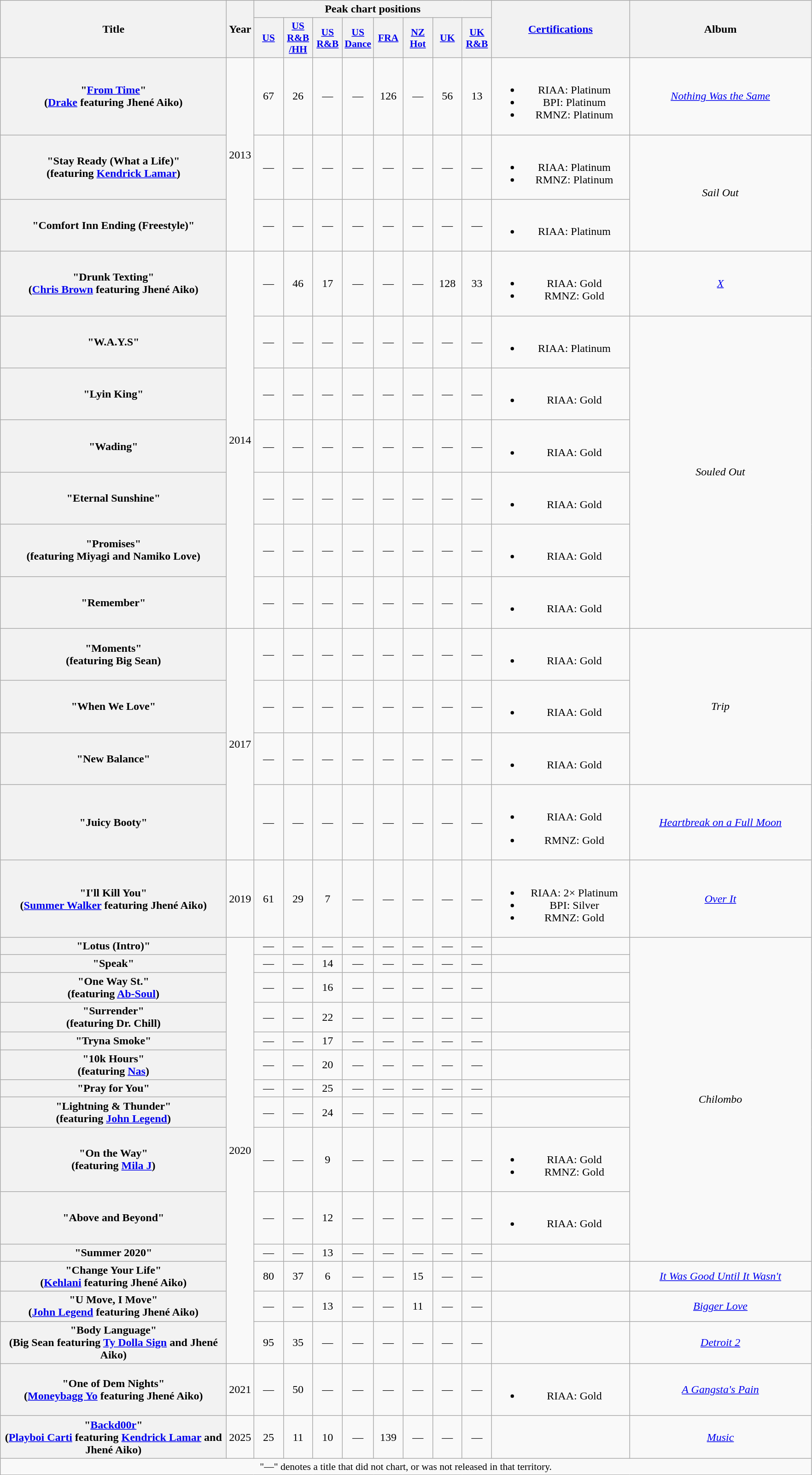<table class="wikitable plainrowheaders" style="text-align:center;">
<tr>
<th scope="col" rowspan="2" style="width:20em;">Title</th>
<th scope="col" rowspan="2">Year</th>
<th scope="col" colspan="8">Peak chart positions</th>
<th scope="col" rowspan="2" style="width:12em;"><a href='#'>Certifications</a></th>
<th scope="col" rowspan="2" style="width:16em;">Album</th>
</tr>
<tr>
<th scope="col" style="width:2.5em;font-size:90%;"><a href='#'>US</a><br></th>
<th scope="col" style="width:2.5em;font-size:90%;"><a href='#'>US<br>R&B<br>/HH</a><br></th>
<th scope="col" style="width:2.5em;font-size:90%;"><a href='#'>US<br>R&B</a><br></th>
<th scope="col" style="width:2.5em;font-size:90%;"><a href='#'>US<br>Dance</a><br></th>
<th scope="col" style="width:2.5em;font-size:90%;"><a href='#'>FRA</a><br></th>
<th scope="col" style="width:2.5em;font-size:90%;"><a href='#'>NZ<br>Hot</a><br></th>
<th scope="col" style="width:2.5em;font-size:90%;"><a href='#'>UK</a><br></th>
<th scope="col" style="width:2.5em;font-size:90%;"><a href='#'>UK R&B</a><br></th>
</tr>
<tr>
<th scope="row">"<a href='#'>From Time</a>"<br><span>(<a href='#'>Drake</a> featuring Jhené Aiko)</span></th>
<td rowspan="3">2013</td>
<td>67</td>
<td>26</td>
<td>—</td>
<td>—</td>
<td>126</td>
<td>—</td>
<td>56</td>
<td>13</td>
<td><br><ul><li>RIAA: Platinum</li><li>BPI: Platinum</li><li>RMNZ: Platinum</li></ul></td>
<td><em><a href='#'>Nothing Was the Same</a></em></td>
</tr>
<tr>
<th scope="row">"Stay Ready (What a Life)"<br><span>(featuring <a href='#'>Kendrick Lamar</a>)</span></th>
<td>—</td>
<td>—</td>
<td>—</td>
<td>—</td>
<td>—</td>
<td>—</td>
<td>—</td>
<td>—</td>
<td><br><ul><li>RIAA: Platinum</li><li>RMNZ: Platinum</li></ul></td>
<td rowspan="2"><em>Sail Out</em></td>
</tr>
<tr>
<th scope="row">"Comfort Inn Ending (Freestyle)"</th>
<td>—</td>
<td>—</td>
<td>—</td>
<td>—</td>
<td>—</td>
<td>—</td>
<td>—</td>
<td>—</td>
<td><br><ul><li>RIAA: Platinum</li></ul></td>
</tr>
<tr>
<th scope="row">"Drunk Texting"<br><span>(<a href='#'>Chris Brown</a> featuring Jhené Aiko)</span></th>
<td rowspan="7">2014</td>
<td>—</td>
<td>46</td>
<td>17</td>
<td>—</td>
<td>—</td>
<td>—</td>
<td>128</td>
<td>33</td>
<td><br><ul><li>RIAA: Gold</li><li>RMNZ: Gold</li></ul></td>
<td><em><a href='#'>X</a></em></td>
</tr>
<tr>
<th scope="row">"W.A.Y.S"</th>
<td>—</td>
<td>—</td>
<td>—</td>
<td>—</td>
<td>—</td>
<td>—</td>
<td>—</td>
<td>—</td>
<td><br><ul><li>RIAA: Platinum</li></ul></td>
<td rowspan="6"><em>Souled Out</em></td>
</tr>
<tr>
<th scope="row">"Lyin King"</th>
<td>—</td>
<td>—</td>
<td>—</td>
<td>—</td>
<td>—</td>
<td>—</td>
<td>—</td>
<td>—</td>
<td><br><ul><li>RIAA: Gold</li></ul></td>
</tr>
<tr>
<th scope="row">"Wading"</th>
<td>—</td>
<td>—</td>
<td>—</td>
<td>—</td>
<td>—</td>
<td>—</td>
<td>—</td>
<td>—</td>
<td><br><ul><li>RIAA: Gold</li></ul></td>
</tr>
<tr>
<th scope="row">"Eternal Sunshine"</th>
<td>—</td>
<td>—</td>
<td>—</td>
<td>—</td>
<td>—</td>
<td>—</td>
<td>—</td>
<td>—</td>
<td><br><ul><li>RIAA: Gold</li></ul></td>
</tr>
<tr>
<th scope="row">"Promises"<br><span>(featuring Miyagi and Namiko Love)</span></th>
<td>—</td>
<td>—</td>
<td>—</td>
<td>—</td>
<td>—</td>
<td>—</td>
<td>—</td>
<td>—</td>
<td><br><ul><li>RIAA: Gold</li></ul></td>
</tr>
<tr>
<th scope="row">"Remember"</th>
<td>—</td>
<td>—</td>
<td>—</td>
<td>—</td>
<td>—</td>
<td>—</td>
<td>—</td>
<td>—</td>
<td><br><ul><li>RIAA: Gold</li></ul></td>
</tr>
<tr>
<th scope="row">"Moments"<br><span>(featuring Big Sean)</span></th>
<td rowspan="4">2017</td>
<td>—</td>
<td>—</td>
<td>—</td>
<td>—</td>
<td>—</td>
<td>—</td>
<td>—</td>
<td>—</td>
<td><br><ul><li>RIAA: Gold</li></ul></td>
<td rowspan="3"><em>Trip</em></td>
</tr>
<tr>
<th scope="row">"When We Love"</th>
<td>—</td>
<td>—</td>
<td>—</td>
<td>—</td>
<td>—</td>
<td>—</td>
<td>—</td>
<td>—</td>
<td><br><ul><li>RIAA: Gold</li></ul></td>
</tr>
<tr>
<th scope="row">"New Balance"</th>
<td>—</td>
<td>—</td>
<td>—</td>
<td>—</td>
<td>—</td>
<td>—</td>
<td>—</td>
<td>—</td>
<td><br><ul><li>RIAA: Gold</li></ul></td>
</tr>
<tr>
<th scope="row">"Juicy Booty"<br></th>
<td>—</td>
<td>—</td>
<td>—</td>
<td>—</td>
<td>—</td>
<td>—</td>
<td>—</td>
<td>—</td>
<td><br><ul><li>RIAA: Gold</li></ul><ul><li>RMNZ: Gold</li></ul></td>
<td><em><a href='#'>Heartbreak on a Full Moon</a></em></td>
</tr>
<tr>
<th scope="row">"I'll Kill You"<br><span>(<a href='#'>Summer Walker</a> featuring Jhené Aiko)</span></th>
<td>2019</td>
<td>61</td>
<td>29</td>
<td>7</td>
<td>—</td>
<td>—</td>
<td>—</td>
<td>—</td>
<td>—</td>
<td><br><ul><li>RIAA: 2× Platinum</li><li>BPI: Silver</li><li>RMNZ: Gold</li></ul></td>
<td><em><a href='#'>Over It</a></em></td>
</tr>
<tr>
<th scope="row">"Lotus (Intro)"</th>
<td rowspan="14">2020</td>
<td>—</td>
<td>—</td>
<td>—</td>
<td>—</td>
<td>—</td>
<td>—</td>
<td>—</td>
<td>—</td>
<td></td>
<td rowspan="11"><em>Chilombo</em></td>
</tr>
<tr>
<th scope="row">"Speak"</th>
<td>—</td>
<td>—</td>
<td>14</td>
<td>—</td>
<td>—</td>
<td>—</td>
<td>—</td>
<td>—</td>
<td></td>
</tr>
<tr>
<th scope="row">"One Way St."<br><span>(featuring <a href='#'>Ab-Soul</a>)</span></th>
<td>—</td>
<td>—</td>
<td>16</td>
<td>—</td>
<td>—</td>
<td>—</td>
<td>—</td>
<td>—</td>
<td></td>
</tr>
<tr>
<th scope="row">"Surrender"<br><span>(featuring Dr. Chill)</span></th>
<td>—</td>
<td>—</td>
<td>22</td>
<td>—</td>
<td>—</td>
<td>—</td>
<td>—</td>
<td>—</td>
<td></td>
</tr>
<tr>
<th scope="row">"Tryna Smoke"</th>
<td>—</td>
<td>—</td>
<td>17</td>
<td>—</td>
<td>—</td>
<td>—</td>
<td>—</td>
<td>—</td>
<td></td>
</tr>
<tr>
<th scope="row">"10k Hours"<br><span>(featuring <a href='#'>Nas</a>)</span></th>
<td>—</td>
<td>—</td>
<td>20</td>
<td>—</td>
<td>—</td>
<td>—</td>
<td>—</td>
<td>—</td>
<td></td>
</tr>
<tr>
<th scope="row">"Pray for You"</th>
<td>—</td>
<td>—</td>
<td>25</td>
<td>—</td>
<td>—</td>
<td>—</td>
<td>—</td>
<td>—</td>
<td></td>
</tr>
<tr>
<th scope="row">"Lightning & Thunder"<br><span>(featuring <a href='#'>John Legend</a>)</span></th>
<td>—</td>
<td>—</td>
<td>24</td>
<td>—</td>
<td>—</td>
<td>—</td>
<td>—</td>
<td>—</td>
<td></td>
</tr>
<tr>
<th scope="row">"On the Way"<br><span>(featuring <a href='#'>Mila J</a>)</span></th>
<td>—</td>
<td>—</td>
<td>9</td>
<td>—</td>
<td>—</td>
<td>—</td>
<td>—</td>
<td>—</td>
<td><br><ul><li>RIAA: Gold</li><li>RMNZ: Gold</li></ul></td>
</tr>
<tr>
<th scope="row">"Above and Beyond"</th>
<td>—</td>
<td>—</td>
<td>12</td>
<td>—</td>
<td>—</td>
<td>—</td>
<td>—</td>
<td>—</td>
<td><br><ul><li>RIAA: Gold</li></ul></td>
</tr>
<tr>
<th scope="row">"Summer 2020"</th>
<td>—</td>
<td>—</td>
<td>13</td>
<td>—</td>
<td>—</td>
<td>—</td>
<td>—</td>
<td>—</td>
<td></td>
</tr>
<tr>
<th scope="row">"Change Your Life"<br><span>(<a href='#'>Kehlani</a> featuring Jhené Aiko)</span></th>
<td>80</td>
<td>37</td>
<td>6</td>
<td>—</td>
<td>—</td>
<td>15</td>
<td>—</td>
<td>—</td>
<td></td>
<td><em><a href='#'>It Was Good Until It Wasn't</a></em></td>
</tr>
<tr>
<th scope="row">"U Move, I Move"<br><span>(<a href='#'>John Legend</a> featuring Jhené Aiko)</span></th>
<td>—</td>
<td>—</td>
<td>13</td>
<td>—</td>
<td>—</td>
<td>11</td>
<td>—</td>
<td>—</td>
<td></td>
<td><em><a href='#'>Bigger Love</a></em></td>
</tr>
<tr>
<th scope="row">"Body Language"<br><span>(Big Sean featuring <a href='#'>Ty Dolla Sign</a> and Jhené Aiko)</span></th>
<td>95</td>
<td>35</td>
<td>—</td>
<td>—</td>
<td>—</td>
<td>—</td>
<td>—</td>
<td>—</td>
<td></td>
<td><em><a href='#'>Detroit 2</a></em></td>
</tr>
<tr>
<th scope="row">"One of Dem Nights"<br><span>(<a href='#'>Moneybagg Yo</a> featuring Jhené Aiko)</span></th>
<td>2021</td>
<td>—</td>
<td>50</td>
<td>—</td>
<td>—</td>
<td>—</td>
<td>—</td>
<td>—</td>
<td>—</td>
<td><br><ul><li>RIAA: Gold</li></ul></td>
<td><em><a href='#'>A Gangsta's Pain</a></em></td>
</tr>
<tr>
<th scope="row">"<a href='#'>Backd00r</a>"<br><span> (<a href='#'>Playboi Carti</a> featuring <a href='#'>Kendrick Lamar</a> and Jhené Aiko)</span></th>
<td>2025</td>
<td>25</td>
<td>11</td>
<td>10</td>
<td>—</td>
<td>139<br></td>
<td>—</td>
<td>—</td>
<td>—</td>
<td></td>
<td><em><a href='#'>Music</a></em></td>
</tr>
<tr>
<td colspan="13" style="font-size:90%">"—" denotes a title that did not chart, or was not released in that territory.</td>
</tr>
</table>
